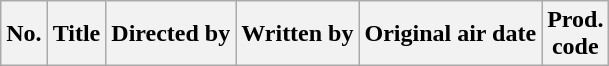<table class="wikitable plainrowheaders">
<tr>
<th style="background:#;">No.</th>
<th style="background:#;">Title</th>
<th style="background:#;">Directed by</th>
<th style="background:#;">Written by</th>
<th style="background:#;">Original air date</th>
<th style="background:#;">Prod.<br>code<br>




















</th>
</tr>
</table>
